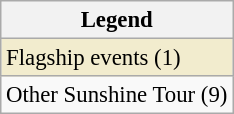<table class="wikitable" style="font-size:95%;">
<tr>
<th>Legend</th>
</tr>
<tr style="background:#f2ecce;">
<td>Flagship events (1)</td>
</tr>
<tr>
<td>Other Sunshine Tour (9)</td>
</tr>
</table>
